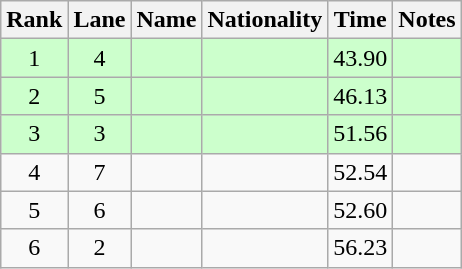<table class="wikitable sortable" style="text-align:center">
<tr>
<th>Rank</th>
<th>Lane</th>
<th>Name</th>
<th>Nationality</th>
<th>Time</th>
<th>Notes</th>
</tr>
<tr bgcolor=ccffcc>
<td>1</td>
<td>4</td>
<td align=left></td>
<td align=left></td>
<td>43.90</td>
<td><strong></strong></td>
</tr>
<tr bgcolor=ccffcc>
<td>2</td>
<td>5</td>
<td align=left></td>
<td align=left></td>
<td>46.13</td>
<td><strong></strong></td>
</tr>
<tr bgcolor=ccffcc>
<td>3</td>
<td>3</td>
<td align=left></td>
<td align=left></td>
<td>51.56</td>
<td><strong></strong></td>
</tr>
<tr>
<td>4</td>
<td>7</td>
<td align=left></td>
<td align=left></td>
<td>52.54</td>
<td></td>
</tr>
<tr>
<td>5</td>
<td>6</td>
<td align=left></td>
<td align=left></td>
<td>52.60</td>
<td></td>
</tr>
<tr>
<td>6</td>
<td>2</td>
<td align=left></td>
<td align=left></td>
<td>56.23</td>
<td></td>
</tr>
</table>
